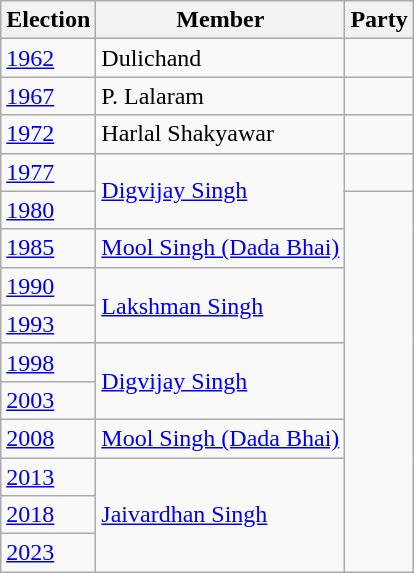<table class="wikitable sortable">
<tr>
<th>Election</th>
<th>Member</th>
<th colspan=2>Party</th>
</tr>
<tr>
<td><a href='#'>1962</a></td>
<td>Dulichand</td>
<td></td>
</tr>
<tr>
<td><a href='#'>1967</a></td>
<td>P. Lalaram</td>
<td></td>
</tr>
<tr>
<td><a href='#'>1972</a></td>
<td>Harlal Shakyawar</td>
<td></td>
</tr>
<tr>
<td><a href='#'>1977</a></td>
<td rowspan=2><a href='#'>Digvijay Singh</a></td>
<td></td>
</tr>
<tr>
<td><a href='#'>1980</a></td>
</tr>
<tr>
<td><a href='#'>1985</a></td>
<td><a href='#'>Mool Singh (Dada Bhai)</a></td>
</tr>
<tr>
<td><a href='#'>1990</a></td>
<td rowspan=2><a href='#'>Lakshman Singh</a></td>
</tr>
<tr>
<td><a href='#'>1993</a></td>
</tr>
<tr>
<td><a href='#'>1998</a></td>
<td rowspan=2><a href='#'>Digvijay Singh</a></td>
</tr>
<tr>
<td><a href='#'>2003</a></td>
</tr>
<tr>
<td><a href='#'>2008</a></td>
<td><a href='#'>Mool Singh (Dada Bhai)</a></td>
</tr>
<tr>
<td><a href='#'>2013</a></td>
<td rowspan="3"><a href='#'>Jaivardhan Singh</a></td>
</tr>
<tr>
<td><a href='#'>2018</a></td>
</tr>
<tr>
<td><a href='#'>2023</a></td>
</tr>
</table>
